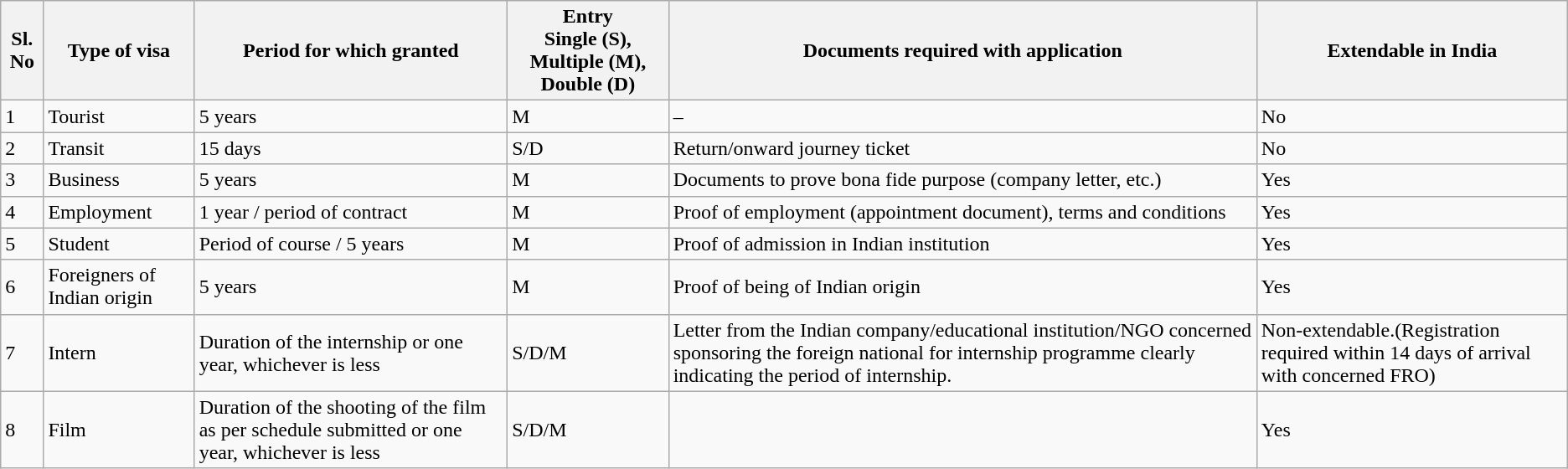<table class="wikitable">
<tr>
<th>Sl. No</th>
<th>Type of visa</th>
<th>Period for which granted</th>
<th>Entry<br>Single (S), Multiple (M), Double (D)</th>
<th>Documents required with application</th>
<th>Extendable in India</th>
</tr>
<tr>
<td>1</td>
<td>Tourist</td>
<td>5 years</td>
<td>M</td>
<td>–</td>
<td>No</td>
</tr>
<tr>
<td>2</td>
<td>Transit</td>
<td>15 days</td>
<td>S/D</td>
<td>Return/onward journey ticket</td>
<td>No</td>
</tr>
<tr>
<td>3</td>
<td>Business</td>
<td>5 years</td>
<td>M</td>
<td>Documents to prove bona fide purpose (company letter, etc.)</td>
<td>Yes</td>
</tr>
<tr>
<td>4</td>
<td>Employment</td>
<td>1 year / period of contract</td>
<td>M</td>
<td>Proof of employment (appointment document), terms and conditions</td>
<td>Yes</td>
</tr>
<tr>
<td>5</td>
<td>Student</td>
<td>Period of course / 5 years</td>
<td>M</td>
<td>Proof of admission in Indian institution</td>
<td>Yes</td>
</tr>
<tr>
<td>6</td>
<td>Foreigners of Indian origin</td>
<td>5 years</td>
<td>M</td>
<td>Proof of being of Indian origin</td>
<td>Yes</td>
</tr>
<tr>
<td>7</td>
<td>Intern</td>
<td>Duration of the internship or one year, whichever is less</td>
<td>S/D/M</td>
<td>Letter from the Indian company/educational institution/NGO concerned sponsoring the foreign national for internship programme clearly indicating the period of internship.</td>
<td>Non-extendable.(Registration required within 14 days of arrival with concerned FRO)</td>
</tr>
<tr>
<td>8</td>
<td>Film</td>
<td>Duration of the shooting of the film as per schedule submitted or one year, whichever is less</td>
<td>S/D/M</td>
<td></td>
<td>Yes</td>
</tr>
</table>
